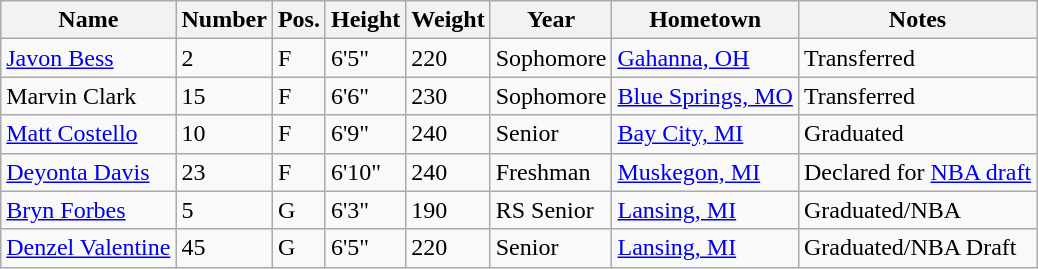<table class="wikitable sortable" border="1">
<tr>
<th>Name</th>
<th>Number</th>
<th>Pos.</th>
<th>Height</th>
<th>Weight</th>
<th>Year</th>
<th>Hometown</th>
<th class="unsortable">Notes</th>
</tr>
<tr>
<td><a href='#'>Javon Bess</a></td>
<td>2</td>
<td>F</td>
<td>6'5"</td>
<td>220</td>
<td>Sophomore</td>
<td><a href='#'>Gahanna, OH</a></td>
<td>Transferred</td>
</tr>
<tr>
<td>Marvin Clark</td>
<td>15</td>
<td>F</td>
<td>6'6"</td>
<td>230</td>
<td>Sophomore</td>
<td><a href='#'>Blue Springs, MO</a></td>
<td>Transferred</td>
</tr>
<tr>
<td><a href='#'>Matt Costello</a></td>
<td>10</td>
<td>F</td>
<td>6'9"</td>
<td>240</td>
<td>Senior</td>
<td><a href='#'>Bay City, MI</a></td>
<td>Graduated</td>
</tr>
<tr>
<td><a href='#'>Deyonta Davis</a></td>
<td>23</td>
<td>F</td>
<td>6'10"</td>
<td>240</td>
<td>Freshman</td>
<td><a href='#'>Muskegon, MI</a></td>
<td>Declared for <a href='#'>NBA draft</a></td>
</tr>
<tr>
<td><a href='#'>Bryn Forbes</a></td>
<td>5</td>
<td>G</td>
<td>6'3"</td>
<td>190</td>
<td>RS Senior</td>
<td><a href='#'>Lansing, MI</a></td>
<td>Graduated/NBA</td>
</tr>
<tr>
<td><a href='#'>Denzel Valentine</a></td>
<td>45</td>
<td>G</td>
<td>6'5"</td>
<td>220</td>
<td>Senior</td>
<td><a href='#'>Lansing, MI</a></td>
<td>Graduated/NBA Draft</td>
</tr>
</table>
